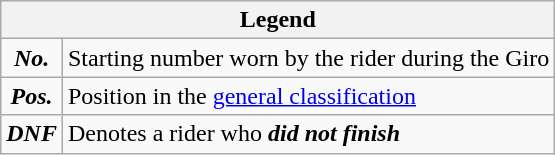<table class="wikitable">
<tr>
<th colspan=2>Legend</th>
</tr>
<tr>
<td align=center><strong><em>No.</em></strong></td>
<td>Starting number worn by the rider during the Giro</td>
</tr>
<tr>
<td align=center><strong><em>Pos.</em></strong></td>
<td>Position in the <a href='#'>general classification</a></td>
</tr>
<tr>
<td align=center><strong><em>DNF</em></strong></td>
<td>Denotes a rider who <strong><em>did not finish</em></strong></td>
</tr>
</table>
